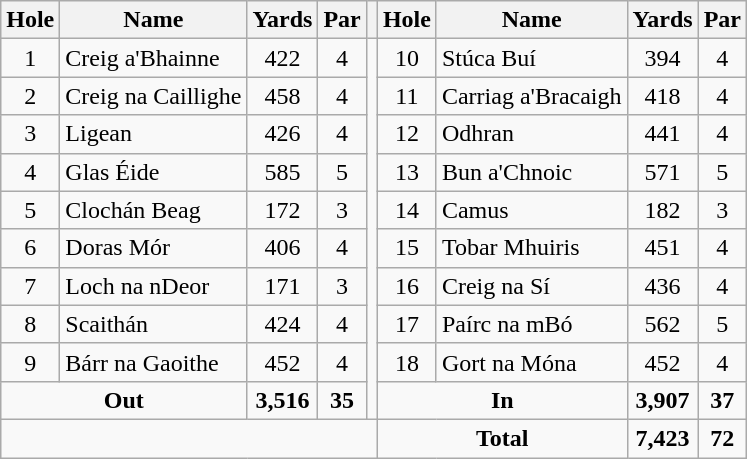<table class=wikitable style="text-align:center">
<tr>
<th>Hole</th>
<th>Name</th>
<th>Yards</th>
<th>Par</th>
<th></th>
<th>Hole</th>
<th>Name</th>
<th>Yards</th>
<th>Par</th>
</tr>
<tr>
<td>1</td>
<td align=left>Creig a'Bhainne</td>
<td>422</td>
<td>4</td>
<td rowspan=10></td>
<td>10</td>
<td align=left>Stúca Buí</td>
<td>394</td>
<td>4</td>
</tr>
<tr>
<td>2</td>
<td align=left>Creig na Caillighe</td>
<td>458</td>
<td>4</td>
<td>11</td>
<td align=left>Carriag a'Bracaigh</td>
<td>418</td>
<td>4</td>
</tr>
<tr>
<td>3</td>
<td align=left>Ligean</td>
<td>426</td>
<td>4</td>
<td>12</td>
<td align=left>Odhran</td>
<td>441</td>
<td>4</td>
</tr>
<tr>
<td>4</td>
<td align=left>Glas Éide</td>
<td>585</td>
<td>5</td>
<td>13</td>
<td align=left>Bun a'Chnoic</td>
<td>571</td>
<td>5</td>
</tr>
<tr>
<td>5</td>
<td align=left>Clochán Beag</td>
<td>172</td>
<td>3</td>
<td>14</td>
<td align=left>Camus</td>
<td>182</td>
<td>3</td>
</tr>
<tr>
<td>6</td>
<td align=left>Doras Mór</td>
<td>406</td>
<td>4</td>
<td>15</td>
<td align=left>Tobar Mhuiris</td>
<td>451</td>
<td>4</td>
</tr>
<tr>
<td>7</td>
<td align=left>Loch na nDeor</td>
<td>171</td>
<td>3</td>
<td>16</td>
<td align=left>Creig na Sí</td>
<td>436</td>
<td>4</td>
</tr>
<tr>
<td>8</td>
<td align=left>Scaithán</td>
<td>424</td>
<td>4</td>
<td>17</td>
<td align=left>Paírc na mBó</td>
<td>562</td>
<td>5</td>
</tr>
<tr>
<td>9</td>
<td align=left>Bárr na Gaoithe</td>
<td>452</td>
<td>4</td>
<td>18</td>
<td align=left>Gort na Móna</td>
<td>452</td>
<td>4</td>
</tr>
<tr>
<td colspan=2><strong>Out</strong></td>
<td><strong>3,516</strong></td>
<td><strong>35</strong></td>
<td colspan=2><strong>In</strong></td>
<td><strong>3,907</strong></td>
<td><strong>37</strong></td>
</tr>
<tr>
<td colspan=5></td>
<td colspan=2><strong>Total</strong></td>
<td><strong>7,423</strong></td>
<td><strong>72</strong></td>
</tr>
</table>
